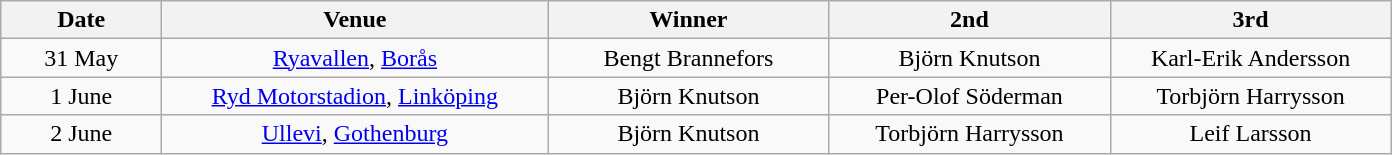<table class="wikitable" style="text-align:center">
<tr>
<th width=100>Date</th>
<th width=250>Venue</th>
<th width=180>Winner</th>
<th width=180>2nd</th>
<th width=180>3rd</th>
</tr>
<tr>
<td>31 May</td>
<td><a href='#'>Ryavallen</a>, <a href='#'>Borås</a></td>
<td>Bengt Brannefors</td>
<td>Björn Knutson</td>
<td>Karl-Erik Andersson</td>
</tr>
<tr>
<td>1 June</td>
<td><a href='#'>Ryd Motorstadion</a>, <a href='#'>Linköping</a></td>
<td>Björn Knutson</td>
<td>Per-Olof Söderman</td>
<td>Torbjörn Harrysson</td>
</tr>
<tr>
<td>2 June</td>
<td><a href='#'>Ullevi</a>, <a href='#'>Gothenburg</a></td>
<td>Björn Knutson</td>
<td>Torbjörn Harrysson</td>
<td>Leif Larsson</td>
</tr>
</table>
